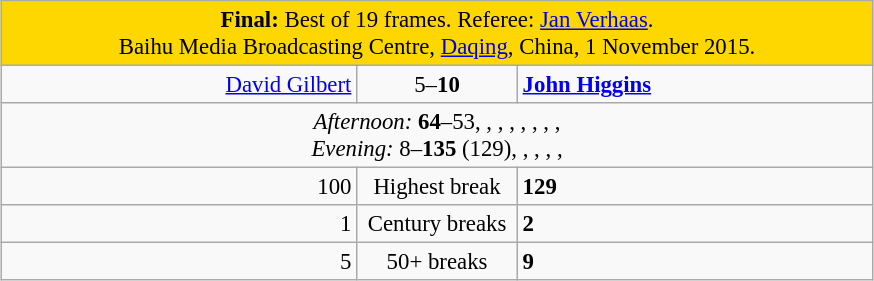<table class="wikitable" style="font-size: 95%; margin: 1em auto 1em auto;">
<tr>
<td colspan="3" align="center" bgcolor="#ffd700"><strong>Final:</strong> Best of 19 frames. Referee: <a href='#'>Jan Verhaas</a>.<br>Baihu Media Broadcasting Centre, <a href='#'>Daqing</a>, China, 1 November 2015.</td>
</tr>
<tr>
<td width="230" align="right"><a href='#'>David Gilbert</a><br></td>
<td width="100" align="center">5–<strong>10</strong></td>
<td width="230" align="left"><strong><a href='#'>John Higgins</a></strong><br></td>
</tr>
<tr>
<td colspan="3" align="center" style="font-size: 100%"><em>Afternoon:</em> <strong>64</strong>–53, , , , , , , , <br><em>Evening:</em> 8–<strong>135</strong> (129), , , , , </td>
</tr>
<tr>
<td align="right">100</td>
<td align="center">Highest break</td>
<td><strong>129</strong></td>
</tr>
<tr>
<td align="right">1</td>
<td align="center">Century breaks</td>
<td><strong>2</strong></td>
</tr>
<tr>
<td align="right">5</td>
<td align="center">50+ breaks</td>
<td><strong>9</strong></td>
</tr>
</table>
